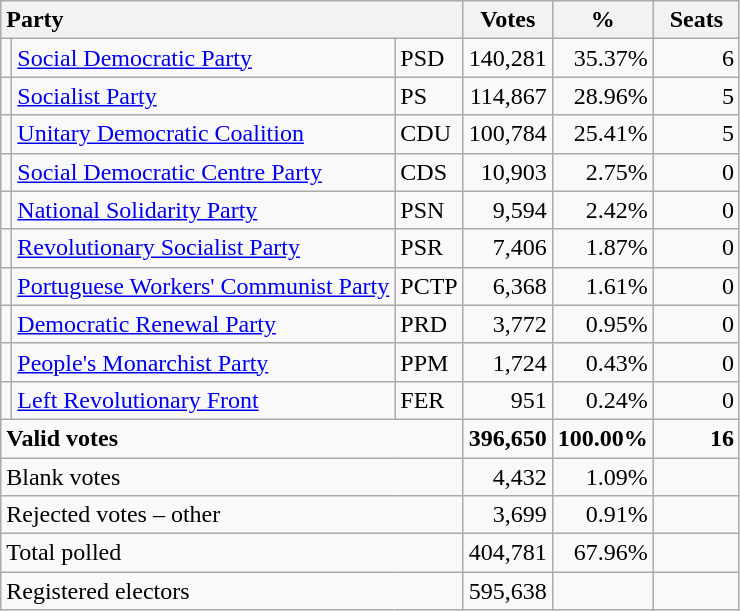<table class="wikitable" border="1" style="text-align:right;">
<tr>
<th style="text-align:left;" colspan=3>Party</th>
<th align=center width="50">Votes</th>
<th align=center width="50">%</th>
<th align=center width="50">Seats</th>
</tr>
<tr>
<td></td>
<td align=left><a href='#'>Social Democratic Party</a></td>
<td align=left>PSD</td>
<td>140,281</td>
<td>35.37%</td>
<td>6</td>
</tr>
<tr>
<td></td>
<td align=left><a href='#'>Socialist Party</a></td>
<td align=left>PS</td>
<td>114,867</td>
<td>28.96%</td>
<td>5</td>
</tr>
<tr>
<td></td>
<td align=left style="white-space: nowrap;"><a href='#'>Unitary Democratic Coalition</a></td>
<td align=left>CDU</td>
<td>100,784</td>
<td>25.41%</td>
<td>5</td>
</tr>
<tr>
<td></td>
<td align=left style="white-space: nowrap;"><a href='#'>Social Democratic Centre Party</a></td>
<td align=left>CDS</td>
<td>10,903</td>
<td>2.75%</td>
<td>0</td>
</tr>
<tr>
<td></td>
<td align=left><a href='#'>National Solidarity Party</a></td>
<td align=left>PSN</td>
<td>9,594</td>
<td>2.42%</td>
<td>0</td>
</tr>
<tr>
<td></td>
<td align=left><a href='#'>Revolutionary Socialist Party</a></td>
<td align=left>PSR</td>
<td>7,406</td>
<td>1.87%</td>
<td>0</td>
</tr>
<tr>
<td></td>
<td align=left><a href='#'>Portuguese Workers' Communist Party</a></td>
<td align=left>PCTP</td>
<td>6,368</td>
<td>1.61%</td>
<td>0</td>
</tr>
<tr>
<td></td>
<td align=left><a href='#'>Democratic Renewal Party</a></td>
<td align=left>PRD</td>
<td>3,772</td>
<td>0.95%</td>
<td>0</td>
</tr>
<tr>
<td></td>
<td align=left><a href='#'>People's Monarchist Party</a></td>
<td align=left>PPM</td>
<td>1,724</td>
<td>0.43%</td>
<td>0</td>
</tr>
<tr>
<td></td>
<td align=left><a href='#'>Left Revolutionary Front</a></td>
<td align=left>FER</td>
<td>951</td>
<td>0.24%</td>
<td>0</td>
</tr>
<tr style="font-weight:bold">
<td align=left colspan=3>Valid votes</td>
<td>396,650</td>
<td>100.00%</td>
<td>16</td>
</tr>
<tr>
<td align=left colspan=3>Blank votes</td>
<td>4,432</td>
<td>1.09%</td>
<td></td>
</tr>
<tr>
<td align=left colspan=3>Rejected votes – other</td>
<td>3,699</td>
<td>0.91%</td>
<td></td>
</tr>
<tr>
<td align=left colspan=3>Total polled</td>
<td>404,781</td>
<td>67.96%</td>
<td></td>
</tr>
<tr>
<td align=left colspan=3>Registered electors</td>
<td>595,638</td>
<td></td>
<td></td>
</tr>
</table>
